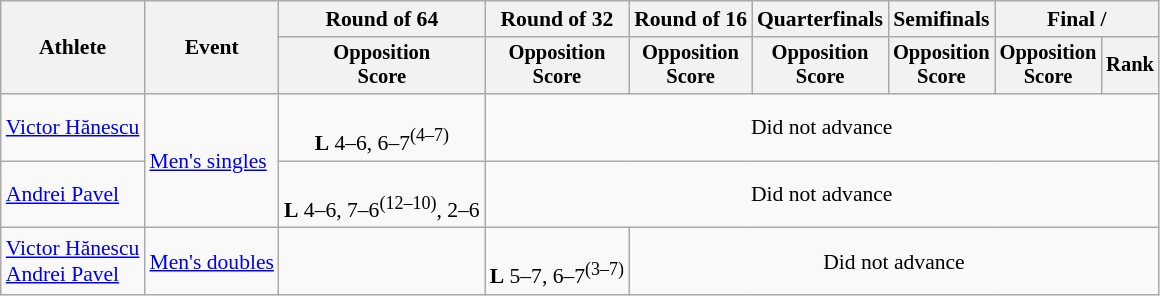<table class=wikitable style="font-size:90%">
<tr>
<th rowspan="2">Athlete</th>
<th rowspan="2">Event</th>
<th>Round of 64</th>
<th>Round of 32</th>
<th>Round of 16</th>
<th>Quarterfinals</th>
<th>Semifinals</th>
<th colspan=2>Final / </th>
</tr>
<tr style="font-size:95%">
<th>Opposition<br>Score</th>
<th>Opposition<br>Score</th>
<th>Opposition<br>Score</th>
<th>Opposition<br>Score</th>
<th>Opposition<br>Score</th>
<th>Opposition<br>Score</th>
<th>Rank</th>
</tr>
<tr align=center>
<td align=left><a href='#'>Victor Hănescu</a></td>
<td align=left rowspan=2><a href='#'>Men's singles</a></td>
<td><br><strong>L</strong> 4–6, 6–7<sup>(4–7)</sup></td>
<td colspan=6>Did not advance</td>
</tr>
<tr align=center>
<td align=left><a href='#'>Andrei Pavel</a></td>
<td><br><strong>L</strong> 4–6, 7–6<sup>(12–10)</sup>, 2–6</td>
<td colspan=6>Did not advance</td>
</tr>
<tr align=center>
<td align=left><a href='#'>Victor Hănescu</a><br><a href='#'>Andrei Pavel</a></td>
<td align=left rowspan=2><a href='#'>Men's doubles</a></td>
<td></td>
<td><br><strong>L</strong> 5–7, 6–7<sup>(3–7)</sup></td>
<td colspan=5>Did not advance</td>
</tr>
</table>
